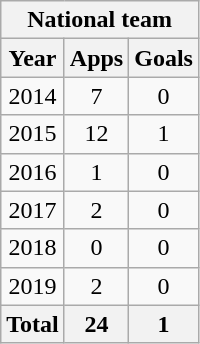<table class="wikitable" style="text-align:center">
<tr>
<th colspan=3>National team</th>
</tr>
<tr>
<th>Year</th>
<th>Apps</th>
<th>Goals</th>
</tr>
<tr>
<td>2014</td>
<td>7</td>
<td>0</td>
</tr>
<tr>
<td>2015</td>
<td>12</td>
<td>1</td>
</tr>
<tr>
<td>2016</td>
<td>1</td>
<td>0</td>
</tr>
<tr>
<td>2017</td>
<td>2</td>
<td>0</td>
</tr>
<tr>
<td>2018</td>
<td>0</td>
<td>0</td>
</tr>
<tr>
<td>2019</td>
<td>2</td>
<td>0</td>
</tr>
<tr>
<th>Total</th>
<th>24</th>
<th>1</th>
</tr>
</table>
